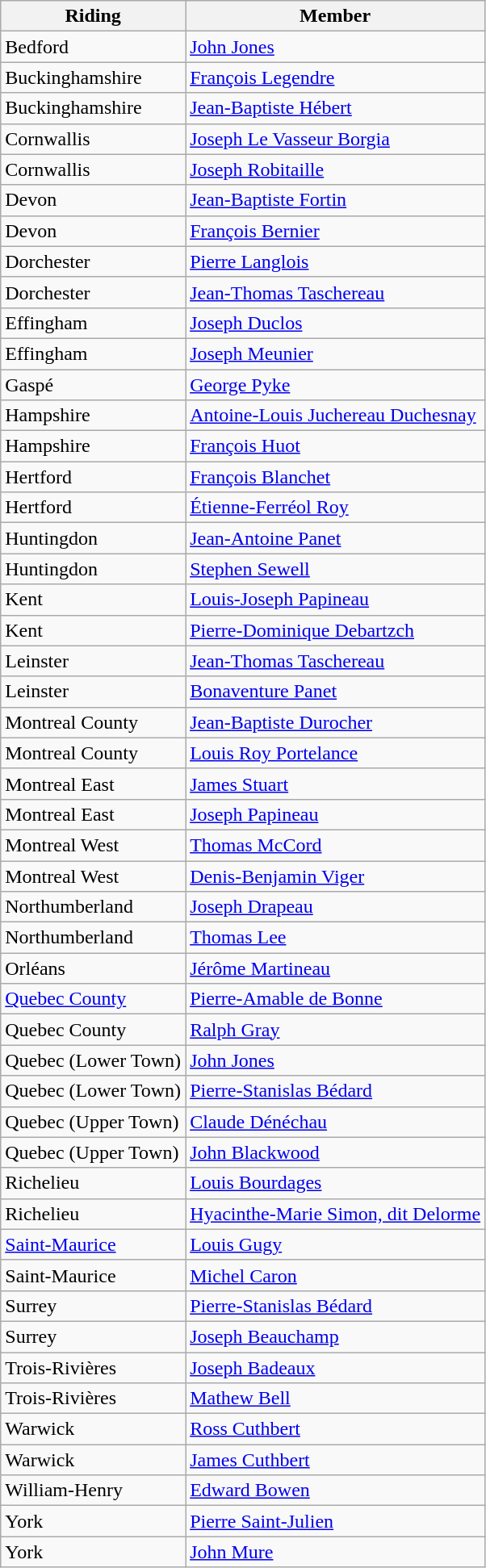<table class="wikitable">
<tr>
<th>Riding</th>
<th>Member</th>
</tr>
<tr>
<td>Bedford</td>
<td><a href='#'>John Jones</a></td>
</tr>
<tr>
<td>Buckinghamshire</td>
<td><a href='#'>François Legendre</a></td>
</tr>
<tr>
<td>Buckinghamshire</td>
<td><a href='#'>Jean-Baptiste Hébert</a></td>
</tr>
<tr>
<td>Cornwallis</td>
<td><a href='#'>Joseph Le Vasseur Borgia</a></td>
</tr>
<tr>
<td>Cornwallis</td>
<td><a href='#'>Joseph Robitaille</a></td>
</tr>
<tr>
<td>Devon</td>
<td><a href='#'>Jean-Baptiste Fortin</a></td>
</tr>
<tr>
<td>Devon</td>
<td><a href='#'>François Bernier</a></td>
</tr>
<tr>
<td>Dorchester</td>
<td><a href='#'>Pierre Langlois</a></td>
</tr>
<tr>
<td>Dorchester</td>
<td><a href='#'>Jean-Thomas Taschereau</a></td>
</tr>
<tr>
<td>Effingham</td>
<td><a href='#'>Joseph Duclos</a></td>
</tr>
<tr>
<td>Effingham</td>
<td><a href='#'>Joseph Meunier</a></td>
</tr>
<tr>
<td>Gaspé</td>
<td><a href='#'>George Pyke</a></td>
</tr>
<tr>
<td>Hampshire</td>
<td><a href='#'>Antoine-Louis Juchereau Duchesnay</a></td>
</tr>
<tr>
<td>Hampshire</td>
<td><a href='#'>François Huot</a></td>
</tr>
<tr>
<td>Hertford</td>
<td><a href='#'>François Blanchet</a></td>
</tr>
<tr>
<td>Hertford</td>
<td><a href='#'>Étienne-Ferréol Roy</a></td>
</tr>
<tr>
<td>Huntingdon</td>
<td><a href='#'>Jean-Antoine Panet</a></td>
</tr>
<tr>
<td>Huntingdon</td>
<td><a href='#'>Stephen Sewell</a></td>
</tr>
<tr>
<td>Kent</td>
<td><a href='#'>Louis-Joseph Papineau</a></td>
</tr>
<tr>
<td>Kent</td>
<td><a href='#'>Pierre-Dominique Debartzch</a></td>
</tr>
<tr>
<td>Leinster</td>
<td><a href='#'>Jean-Thomas Taschereau</a></td>
</tr>
<tr>
<td>Leinster</td>
<td><a href='#'>Bonaventure Panet</a></td>
</tr>
<tr>
<td>Montreal County</td>
<td><a href='#'>Jean-Baptiste Durocher</a></td>
</tr>
<tr>
<td>Montreal County</td>
<td><a href='#'>Louis Roy Portelance</a></td>
</tr>
<tr>
<td>Montreal East</td>
<td><a href='#'>James Stuart</a></td>
</tr>
<tr>
<td>Montreal East</td>
<td><a href='#'>Joseph Papineau</a></td>
</tr>
<tr>
<td>Montreal West</td>
<td><a href='#'>Thomas McCord</a></td>
</tr>
<tr>
<td>Montreal West</td>
<td><a href='#'>Denis-Benjamin Viger</a></td>
</tr>
<tr>
<td>Northumberland</td>
<td><a href='#'>Joseph Drapeau</a></td>
</tr>
<tr>
<td>Northumberland</td>
<td><a href='#'>Thomas Lee</a></td>
</tr>
<tr>
<td>Orléans</td>
<td><a href='#'>Jérôme Martineau</a></td>
</tr>
<tr>
<td><a href='#'>Quebec County</a></td>
<td><a href='#'>Pierre-Amable de Bonne</a></td>
</tr>
<tr>
<td>Quebec County</td>
<td><a href='#'>Ralph Gray</a></td>
</tr>
<tr>
<td>Quebec (Lower Town)</td>
<td><a href='#'>John Jones</a></td>
</tr>
<tr>
<td>Quebec (Lower Town)</td>
<td><a href='#'>Pierre-Stanislas Bédard</a></td>
</tr>
<tr>
<td>Quebec (Upper Town)</td>
<td><a href='#'>Claude Dénéchau</a></td>
</tr>
<tr>
<td>Quebec (Upper Town)</td>
<td><a href='#'>John Blackwood</a></td>
</tr>
<tr>
<td>Richelieu</td>
<td><a href='#'>Louis Bourdages</a></td>
</tr>
<tr>
<td>Richelieu</td>
<td><a href='#'>Hyacinthe-Marie Simon, dit Delorme</a></td>
</tr>
<tr>
<td><a href='#'>Saint-Maurice</a></td>
<td><a href='#'>Louis Gugy</a></td>
</tr>
<tr>
<td>Saint-Maurice</td>
<td><a href='#'>Michel Caron</a></td>
</tr>
<tr>
<td>Surrey</td>
<td><a href='#'>Pierre-Stanislas Bédard</a></td>
</tr>
<tr>
<td>Surrey</td>
<td><a href='#'>Joseph Beauchamp</a></td>
</tr>
<tr>
<td>Trois-Rivières</td>
<td><a href='#'>Joseph Badeaux</a></td>
</tr>
<tr>
<td>Trois-Rivières</td>
<td><a href='#'>Mathew Bell</a></td>
</tr>
<tr>
<td>Warwick</td>
<td><a href='#'>Ross Cuthbert</a></td>
</tr>
<tr>
<td>Warwick</td>
<td><a href='#'>James Cuthbert</a></td>
</tr>
<tr>
<td>William-Henry</td>
<td><a href='#'>Edward Bowen</a></td>
</tr>
<tr>
<td>York</td>
<td><a href='#'>Pierre Saint-Julien</a></td>
</tr>
<tr>
<td>York</td>
<td><a href='#'>John Mure</a></td>
</tr>
</table>
